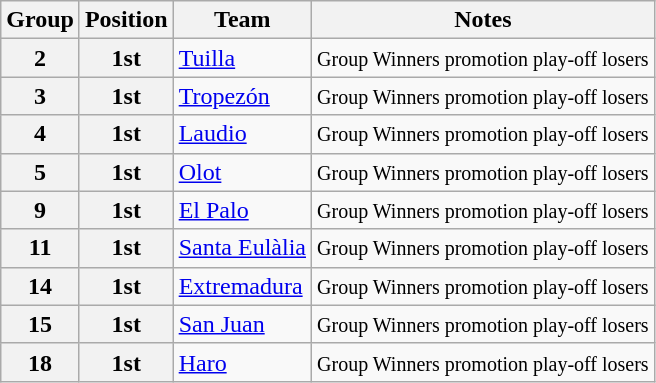<table class="wikitable">
<tr>
<th>Group</th>
<th>Position</th>
<th>Team</th>
<th>Notes</th>
</tr>
<tr>
<th>2</th>
<th>1st</th>
<td><a href='#'>Tuilla</a></td>
<td><small>Group Winners promotion play-off losers</small></td>
</tr>
<tr>
<th>3</th>
<th>1st</th>
<td><a href='#'>Tropezón</a></td>
<td><small>Group Winners promotion play-off losers</small></td>
</tr>
<tr>
<th>4</th>
<th>1st</th>
<td><a href='#'>Laudio</a></td>
<td><small>Group Winners promotion play-off losers</small></td>
</tr>
<tr>
<th>5</th>
<th>1st</th>
<td><a href='#'>Olot</a></td>
<td><small>Group Winners promotion play-off losers</small></td>
</tr>
<tr>
<th>9</th>
<th>1st</th>
<td><a href='#'>El Palo</a></td>
<td><small>Group Winners promotion play-off losers</small></td>
</tr>
<tr>
<th>11</th>
<th>1st</th>
<td><a href='#'>Santa Eulàlia</a></td>
<td><small>Group Winners promotion play-off losers</small></td>
</tr>
<tr>
<th>14</th>
<th>1st</th>
<td><a href='#'>Extremadura</a></td>
<td><small>Group Winners promotion play-off losers</small></td>
</tr>
<tr>
<th>15</th>
<th>1st</th>
<td><a href='#'>San Juan</a></td>
<td><small>Group Winners promotion play-off losers</small></td>
</tr>
<tr>
<th>18</th>
<th>1st</th>
<td><a href='#'>Haro</a></td>
<td><small>Group Winners promotion play-off losers</small></td>
</tr>
</table>
